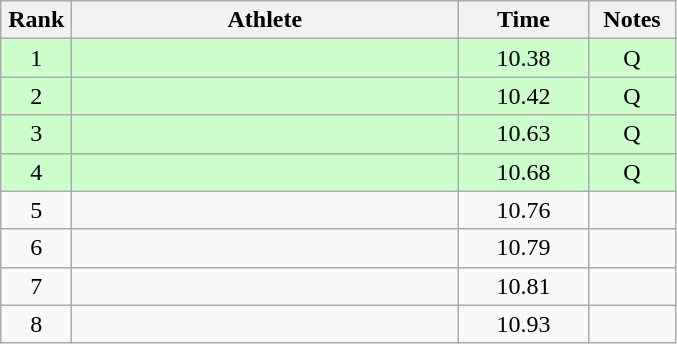<table class="wikitable" style="text-align:center">
<tr>
<th width=40>Rank</th>
<th width=250>Athlete</th>
<th width=80>Time</th>
<th width=50>Notes</th>
</tr>
<tr bgcolor="ccffcc">
<td>1</td>
<td align=left></td>
<td>10.38</td>
<td>Q</td>
</tr>
<tr bgcolor="ccffcc">
<td>2</td>
<td align=left></td>
<td>10.42</td>
<td>Q</td>
</tr>
<tr bgcolor="ccffcc">
<td>3</td>
<td align=left></td>
<td>10.63</td>
<td>Q</td>
</tr>
<tr bgcolor="ccffcc">
<td>4</td>
<td align=left></td>
<td>10.68</td>
<td>Q</td>
</tr>
<tr>
<td>5</td>
<td align=left></td>
<td>10.76</td>
<td></td>
</tr>
<tr>
<td>6</td>
<td align=left></td>
<td>10.79</td>
<td></td>
</tr>
<tr>
<td>7</td>
<td align=left></td>
<td>10.81</td>
<td></td>
</tr>
<tr>
<td>8</td>
<td align=left></td>
<td>10.93</td>
<td></td>
</tr>
</table>
